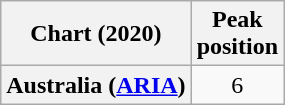<table class="wikitable sortable plainrowheaders" style="text-align:center">
<tr>
<th scope="col">Chart (2020)</th>
<th scope="col">Peak<br>position</th>
</tr>
<tr>
<th scope="row">Australia (<a href='#'>ARIA</a>)</th>
<td>6</td>
</tr>
</table>
